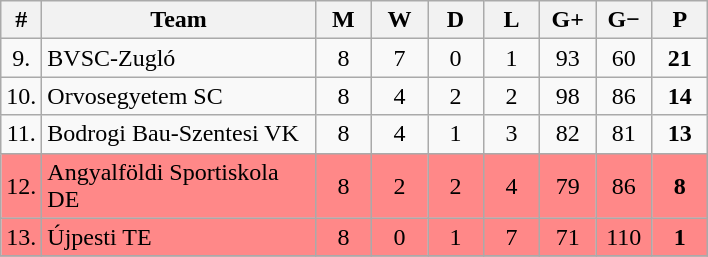<table class="wikitable" style="text-align: center;">
<tr>
<th width="15">#</th>
<th width="175">Team</th>
<th width="30">M</th>
<th width="30">W</th>
<th width="30">D</th>
<th width="30">L</th>
<th width="30">G+</th>
<th width="30">G−</th>
<th width="30">P</th>
</tr>
<tr>
<td>9.</td>
<td align="left">BVSC-Zugló</td>
<td>8</td>
<td>7</td>
<td>0</td>
<td>1</td>
<td>93</td>
<td>60</td>
<td><strong>21</strong></td>
</tr>
<tr>
<td>10.</td>
<td align="left">Orvosegyetem SC</td>
<td>8</td>
<td>4</td>
<td>2</td>
<td>2</td>
<td>98</td>
<td>86</td>
<td><strong>14</strong></td>
</tr>
<tr>
<td>11.</td>
<td align="left">Bodrogi Bau-Szentesi VK</td>
<td>8</td>
<td>4</td>
<td>1</td>
<td>3</td>
<td>82</td>
<td>81</td>
<td><strong>13</strong></td>
</tr>
<tr style="background: #FF8888;">
<td>12.</td>
<td align="left">Angyalföldi Sportiskola DE</td>
<td>8</td>
<td>2</td>
<td>2</td>
<td>4</td>
<td>79</td>
<td>86</td>
<td><strong>8</strong></td>
</tr>
<tr style="background: #FF8888;">
<td>13.</td>
<td align="left">Újpesti TE</td>
<td>8</td>
<td>0</td>
<td>1</td>
<td>7</td>
<td>71</td>
<td>110</td>
<td><strong>1</strong></td>
</tr>
<tr>
</tr>
</table>
